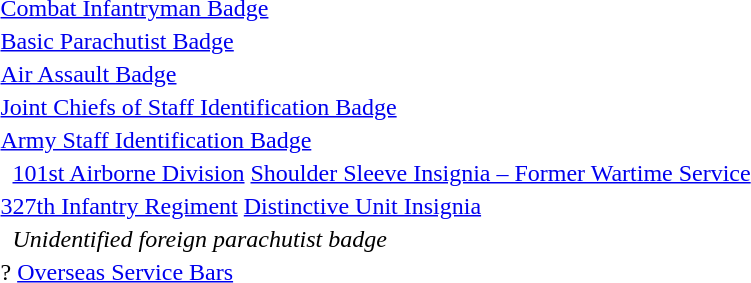<table>
<tr>
<td> <a href='#'>Combat Infantryman Badge</a></td>
</tr>
<tr>
<td> <a href='#'>Basic Parachutist Badge</a></td>
</tr>
<tr>
<td> <a href='#'>Air Assault Badge</a></td>
</tr>
<tr>
<td> <a href='#'>Joint Chiefs of Staff Identification Badge</a></td>
</tr>
<tr>
<td> <a href='#'>Army Staff Identification Badge</a></td>
</tr>
<tr>
<td>  <a href='#'>101st Airborne Division</a> <a href='#'>Shoulder Sleeve Insignia – Former Wartime Service</a></td>
</tr>
<tr>
<td> <a href='#'>327th Infantry Regiment</a> <a href='#'>Distinctive Unit Insignia</a></td>
</tr>
<tr>
<td>  <em>Unidentified foreign parachutist badge</em></td>
</tr>
<tr>
<td> ? <a href='#'>Overseas Service Bars</a></td>
</tr>
</table>
